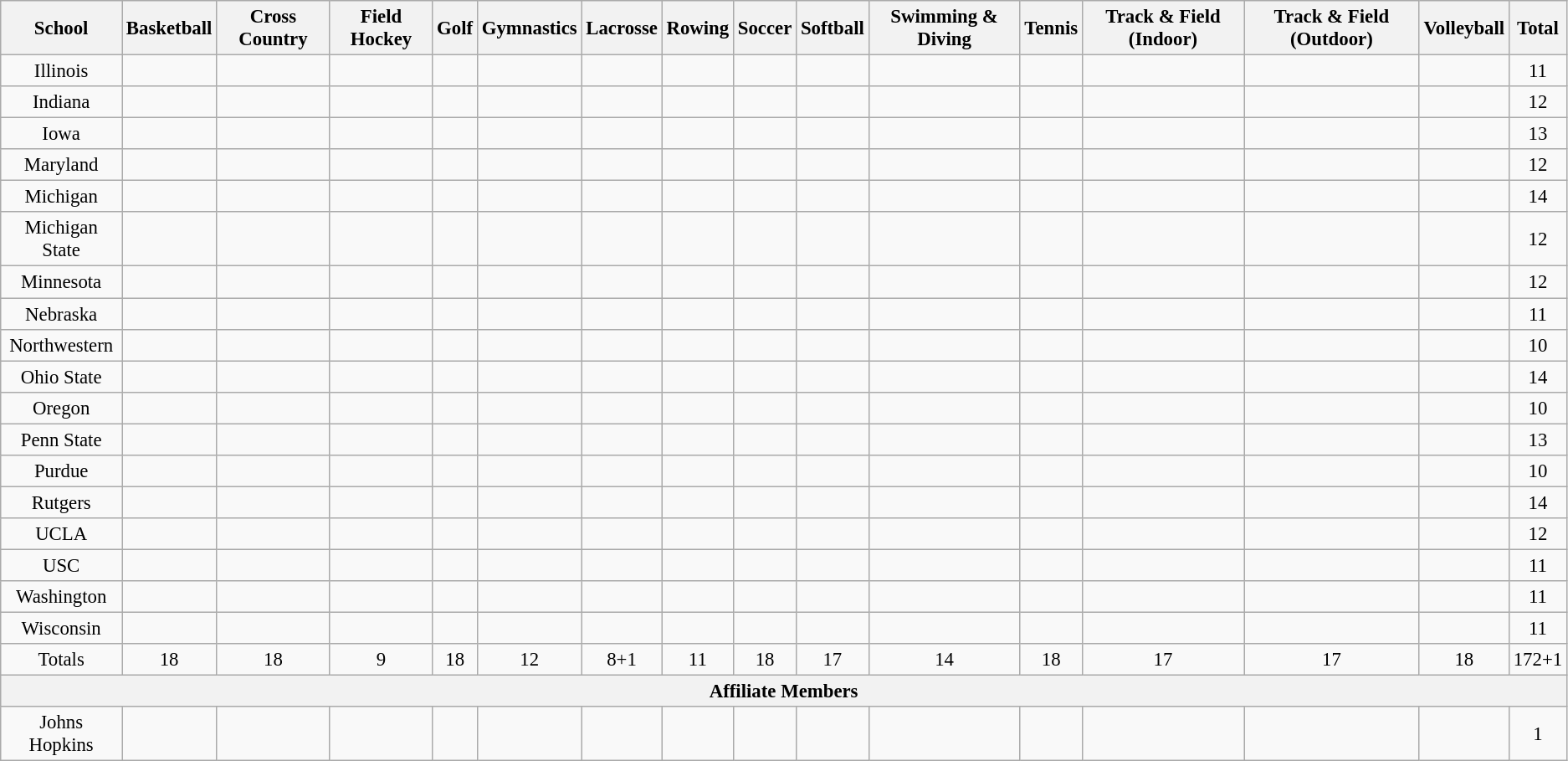<table class="wikitable" style="text-align: center; font-size: 95%">
<tr>
<th scope="col">School</th>
<th scope="col">Basketball</th>
<th scope="col">Cross Country</th>
<th scope="col">Field Hockey</th>
<th scope="col">Golf</th>
<th scope="col">Gymnastics</th>
<th scope="col">Lacrosse</th>
<th scope="col">Rowing</th>
<th scope="col">Soccer</th>
<th scope="col">Softball</th>
<th scope="col">Swimming & Diving</th>
<th scope="col">Tennis</th>
<th scope="col">Track & Field (Indoor)</th>
<th scope="col">Track & Field (Outdoor)</th>
<th scope="col">Volleyball</th>
<th scope="col">Total</th>
</tr>
<tr>
<td>Illinois</td>
<td></td>
<td></td>
<td></td>
<td></td>
<td></td>
<td></td>
<td></td>
<td></td>
<td></td>
<td></td>
<td></td>
<td></td>
<td></td>
<td></td>
<td>11</td>
</tr>
<tr>
<td>Indiana</td>
<td></td>
<td></td>
<td></td>
<td></td>
<td></td>
<td></td>
<td></td>
<td></td>
<td></td>
<td></td>
<td></td>
<td></td>
<td></td>
<td></td>
<td>12</td>
</tr>
<tr>
<td>Iowa</td>
<td></td>
<td></td>
<td></td>
<td></td>
<td></td>
<td></td>
<td></td>
<td></td>
<td></td>
<td></td>
<td></td>
<td></td>
<td></td>
<td></td>
<td>13</td>
</tr>
<tr>
<td>Maryland</td>
<td></td>
<td></td>
<td></td>
<td></td>
<td></td>
<td></td>
<td></td>
<td></td>
<td></td>
<td></td>
<td></td>
<td></td>
<td></td>
<td></td>
<td>12</td>
</tr>
<tr>
<td>Michigan</td>
<td></td>
<td></td>
<td></td>
<td></td>
<td></td>
<td></td>
<td></td>
<td></td>
<td></td>
<td></td>
<td></td>
<td></td>
<td></td>
<td></td>
<td>14</td>
</tr>
<tr>
<td>Michigan State</td>
<td></td>
<td></td>
<td></td>
<td></td>
<td></td>
<td></td>
<td></td>
<td></td>
<td></td>
<td></td>
<td></td>
<td></td>
<td></td>
<td></td>
<td>12</td>
</tr>
<tr>
<td>Minnesota</td>
<td></td>
<td></td>
<td></td>
<td></td>
<td></td>
<td></td>
<td></td>
<td></td>
<td></td>
<td></td>
<td></td>
<td></td>
<td></td>
<td></td>
<td>12</td>
</tr>
<tr>
<td>Nebraska</td>
<td></td>
<td></td>
<td></td>
<td></td>
<td></td>
<td></td>
<td></td>
<td></td>
<td></td>
<td></td>
<td></td>
<td></td>
<td></td>
<td></td>
<td>11</td>
</tr>
<tr>
<td>Northwestern</td>
<td></td>
<td></td>
<td></td>
<td></td>
<td></td>
<td></td>
<td></td>
<td></td>
<td></td>
<td></td>
<td></td>
<td></td>
<td></td>
<td></td>
<td>10</td>
</tr>
<tr>
<td>Ohio State</td>
<td></td>
<td></td>
<td></td>
<td></td>
<td></td>
<td></td>
<td></td>
<td></td>
<td></td>
<td></td>
<td></td>
<td></td>
<td></td>
<td></td>
<td>14</td>
</tr>
<tr>
<td>Oregon</td>
<td></td>
<td></td>
<td></td>
<td></td>
<td></td>
<td></td>
<td></td>
<td></td>
<td></td>
<td></td>
<td></td>
<td></td>
<td></td>
<td></td>
<td>10</td>
</tr>
<tr>
<td>Penn State</td>
<td></td>
<td></td>
<td></td>
<td></td>
<td></td>
<td></td>
<td></td>
<td></td>
<td></td>
<td></td>
<td></td>
<td></td>
<td></td>
<td></td>
<td>13</td>
</tr>
<tr>
<td>Purdue</td>
<td></td>
<td></td>
<td></td>
<td></td>
<td></td>
<td></td>
<td></td>
<td></td>
<td></td>
<td></td>
<td></td>
<td></td>
<td></td>
<td></td>
<td>10</td>
</tr>
<tr>
<td>Rutgers</td>
<td></td>
<td></td>
<td></td>
<td></td>
<td></td>
<td></td>
<td></td>
<td></td>
<td></td>
<td></td>
<td></td>
<td></td>
<td></td>
<td></td>
<td>14</td>
</tr>
<tr>
<td>UCLA</td>
<td></td>
<td></td>
<td></td>
<td></td>
<td></td>
<td></td>
<td></td>
<td></td>
<td></td>
<td></td>
<td></td>
<td></td>
<td></td>
<td></td>
<td>12</td>
</tr>
<tr>
<td>USC</td>
<td></td>
<td></td>
<td></td>
<td></td>
<td></td>
<td></td>
<td></td>
<td></td>
<td></td>
<td></td>
<td></td>
<td></td>
<td></td>
<td></td>
<td>11</td>
</tr>
<tr>
<td>Washington</td>
<td></td>
<td></td>
<td></td>
<td></td>
<td></td>
<td></td>
<td></td>
<td></td>
<td></td>
<td></td>
<td></td>
<td></td>
<td></td>
<td></td>
<td>11</td>
</tr>
<tr>
<td>Wisconsin</td>
<td></td>
<td></td>
<td></td>
<td></td>
<td></td>
<td></td>
<td></td>
<td></td>
<td></td>
<td></td>
<td></td>
<td></td>
<td></td>
<td></td>
<td>11</td>
</tr>
<tr>
<td>Totals</td>
<td>18</td>
<td>18</td>
<td>9</td>
<td>18</td>
<td>12</td>
<td>8+1</td>
<td>11</td>
<td>18</td>
<td>17</td>
<td>14</td>
<td>18</td>
<td>17</td>
<td>17</td>
<td>18</td>
<td>172+1</td>
</tr>
<tr>
<th colspan="16">Affiliate Members</th>
</tr>
<tr>
<td>Johns Hopkins</td>
<td></td>
<td></td>
<td></td>
<td></td>
<td></td>
<td></td>
<td></td>
<td></td>
<td></td>
<td></td>
<td></td>
<td></td>
<td></td>
<td></td>
<td>1</td>
</tr>
</table>
